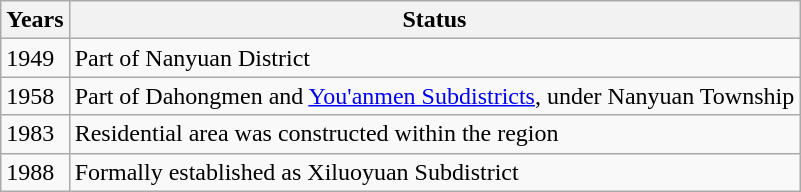<table class="wikitable">
<tr>
<th>Years</th>
<th>Status</th>
</tr>
<tr>
<td>1949</td>
<td>Part of Nanyuan District</td>
</tr>
<tr>
<td>1958</td>
<td>Part of Dahongmen and <a href='#'>You'anmen Subdistricts</a>, under Nanyuan Township</td>
</tr>
<tr>
<td>1983</td>
<td>Residential area was constructed within the region</td>
</tr>
<tr>
<td>1988</td>
<td>Formally established as Xiluoyuan Subdistrict</td>
</tr>
</table>
